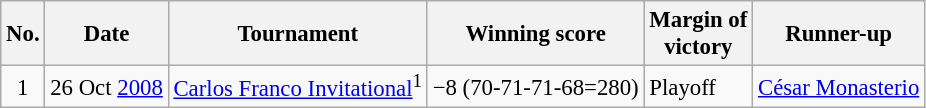<table class="wikitable" style="font-size:95%;">
<tr>
<th>No.</th>
<th>Date</th>
<th>Tournament</th>
<th>Winning score</th>
<th>Margin of<br>victory</th>
<th>Runner-up</th>
</tr>
<tr>
<td align=center>1</td>
<td align=right>26 Oct <a href='#'>2008</a></td>
<td><a href='#'>Carlos Franco Invitational</a><sup>1</sup></td>
<td>−8 (70-71-71-68=280)</td>
<td>Playoff</td>
<td> <a href='#'>César Monasterio</a></td>
</tr>
</table>
